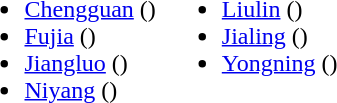<table>
<tr>
<td valign="top"><br><ul><li><a href='#'>Chengguan</a> ()</li><li><a href='#'>Fujia</a> ()</li><li><a href='#'>Jiangluo</a> ()</li><li><a href='#'>Niyang</a> ()</li></ul></td>
<td valign="top"><br><ul><li><a href='#'>Liulin</a> ()</li><li><a href='#'>Jialing</a> ()</li><li><a href='#'>Yongning</a> ()</li></ul></td>
</tr>
</table>
